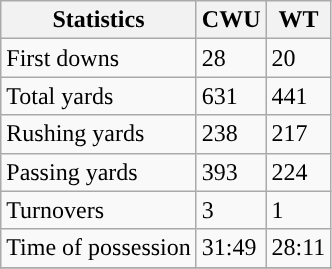<table class="wikitable">
<tr>
<th>Statistics</th>
<th>CWU</th>
<th>WT</th>
</tr>
<tr>
<td>First downs</td>
<td>28</td>
<td>20</td>
</tr>
<tr>
<td>Total yards</td>
<td>631</td>
<td>441</td>
</tr>
<tr>
<td>Rushing yards</td>
<td>238</td>
<td>217</td>
</tr>
<tr>
<td>Passing yards</td>
<td>393</td>
<td>224</td>
</tr>
<tr>
<td>Turnovers</td>
<td>3</td>
<td>1</td>
</tr>
<tr>
<td>Time of possession</td>
<td>31:49</td>
<td>28:11</td>
</tr>
<tr>
</tr>
</table>
